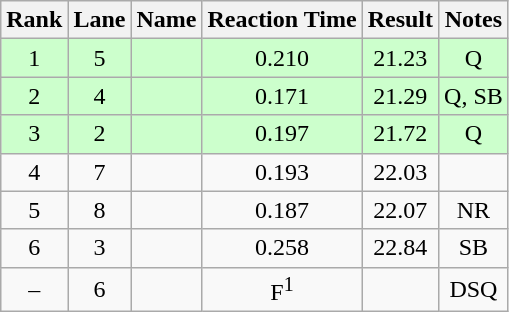<table class="wikitable" style="text-align:center">
<tr>
<th>Rank</th>
<th>Lane</th>
<th>Name</th>
<th>Reaction Time</th>
<th>Result</th>
<th>Notes</th>
</tr>
<tr bgcolor=ccffcc>
<td>1</td>
<td>5</td>
<td align="left"></td>
<td>0.210</td>
<td>21.23</td>
<td>Q</td>
</tr>
<tr bgcolor=ccffcc>
<td>2</td>
<td>4</td>
<td align="left"></td>
<td>0.171</td>
<td>21.29</td>
<td>Q, SB</td>
</tr>
<tr bgcolor=ccffcc>
<td>3</td>
<td>2</td>
<td align="left"></td>
<td>0.197</td>
<td>21.72</td>
<td>Q</td>
</tr>
<tr>
<td>4</td>
<td>7</td>
<td align="left"></td>
<td>0.193</td>
<td>22.03</td>
<td></td>
</tr>
<tr>
<td>5</td>
<td>8</td>
<td align="left"></td>
<td>0.187</td>
<td>22.07</td>
<td>NR</td>
</tr>
<tr>
<td>6</td>
<td>3</td>
<td align="left"></td>
<td>0.258</td>
<td>22.84</td>
<td>SB</td>
</tr>
<tr>
<td>–</td>
<td>6</td>
<td align="left"></td>
<td>F<sup>1</sup></td>
<td></td>
<td>DSQ</td>
</tr>
</table>
